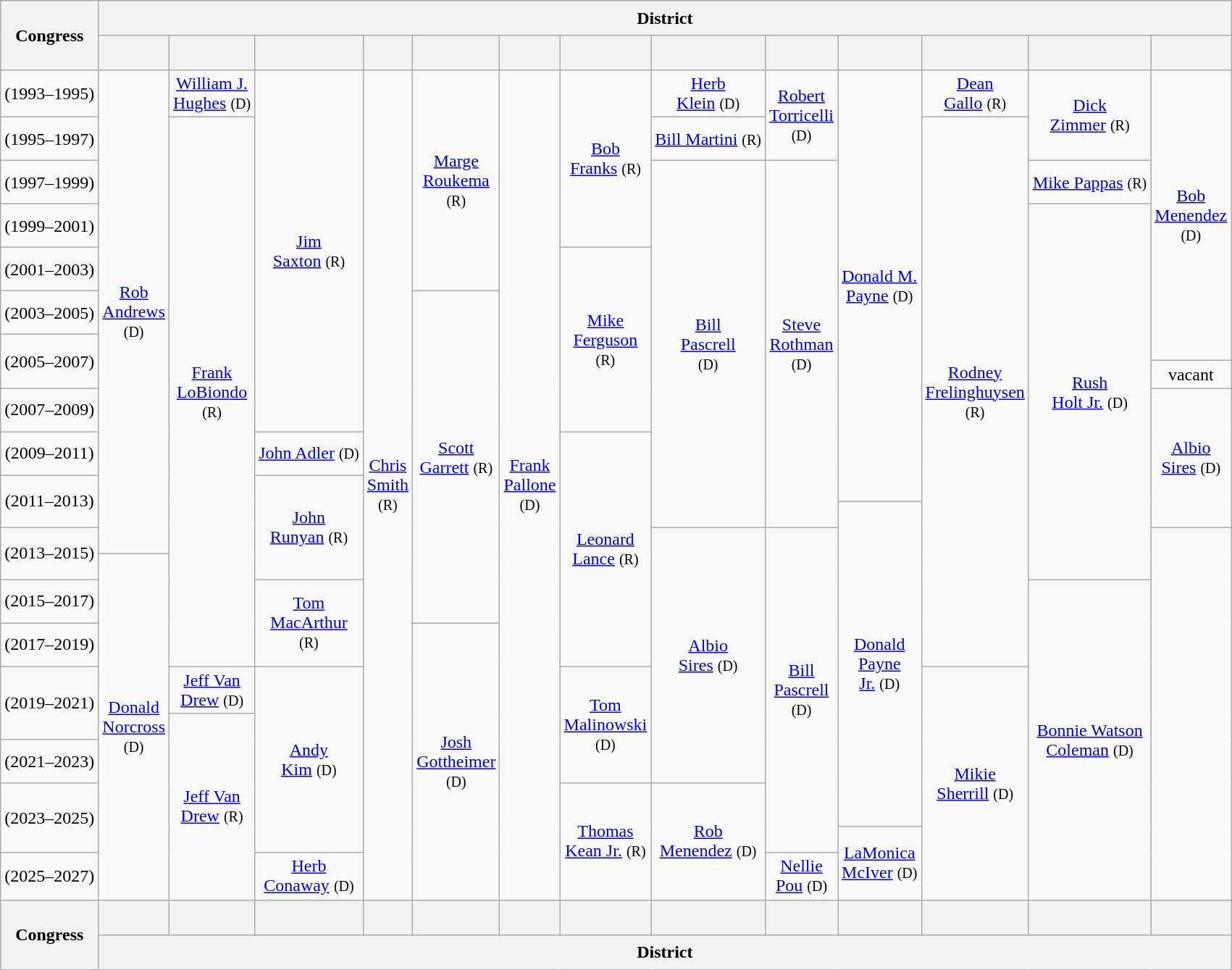<table class=wikitable style="text-align:center">
<tr style="height:2em">
<th rowspan=2>Cong­ress</th>
<th colspan=13>District</th>
</tr>
<tr style="height:2em">
<th></th>
<th></th>
<th></th>
<th></th>
<th></th>
<th></th>
<th></th>
<th></th>
<th></th>
<th></th>
<th></th>
<th></th>
<th></th>
</tr>
<tr style="height:2.5em">
<td><strong></strong> (1993–1995)</td>
<td rowspan="13" ><a href='#'>Rob<br>Andrews</a><br><small>(D)</small></td>
<td><a href='#'>William J.<br>Hughes</a> <small>(D)</small></td>
<td rowspan="9" ><a href='#'>Jim<br>Saxton</a> <small>(R)</small></td>
<td rowspan="22" ><a href='#'>Chris<br>Smith</a><br><small>(R)</small></td>
<td rowspan="5" ><a href='#'>Marge<br>Roukema</a><br><small>(R)</small></td>
<td rowspan="22" ><a href='#'>Frank<br>Pallone</a><br><small>(D)</small></td>
<td rowspan=4 ><a href='#'>Bob<br>Franks</a> <small>(R)</small></td>
<td><a href='#'>Herb<br>Klein</a> <small>(D)</small></td>
<td rowspan="2" ><a href='#'>Robert<br>Torricelli</a><br><small>(D)</small></td>
<td rowspan="11" ><a href='#'>Donald M.<br>Payne</a> <small>(D)</small></td>
<td><a href='#'>Dean<br>Gallo</a> <small>(R)</small></td>
<td rowspan="2" ><a href='#'>Dick<br>Zimmer</a> <small>(R)</small></td>
<td rowspan=7 ><a href='#'>Bob<br>Menendez</a><br><small>(D)</small></td>
</tr>
<tr style="height:2.5em">
<td><strong></strong> (1995–1997)</td>
<td rowspan="15" ><a href='#'>Frank<br>LoBiondo</a><br><small>(R)</small></td>
<td><a href='#'>Bill Martini</a> <small>(R)</small></td>
<td rowspan="15" ><a href='#'>Rodney<br>Freling­huysen</a><br><small>(R)</small></td>
</tr>
<tr style="height:2.5em">
<td><strong></strong> (1997–1999)</td>
<td rowspan="10" ><a href='#'>Bill<br>Pascrell</a><br><small>(D)</small></td>
<td rowspan="10" ><a href='#'>Steve<br>Rothman</a><br><small>(D)</small></td>
<td><a href='#'>Mike Pappas</a> <small>(R)</small></td>
</tr>
<tr style="height:2.5em">
<td><strong></strong> (1999–2001)</td>
<td rowspan="11" ><a href='#'>Rush<br>Holt Jr.</a> <small>(D)</small></td>
</tr>
<tr style="height:2.5em">
<td><strong></strong> (2001–2003)</td>
<td rowspan="5" ><a href='#'>Mike<br>Ferguson</a><br><small>(R)</small></td>
</tr>
<tr style="height:2.5em">
<td><strong></strong> (2003–2005)</td>
<td rowspan="10" ><a href='#'>Scott<br>Garrett</a> <small>(R)</small></td>
</tr>
<tr style="height:1.5em">
<td rowspan="2"><strong></strong> (2005–2007)</td>
</tr>
<tr style="height:1.5em">
<td>vacant</td>
</tr>
<tr style="height:2.5em">
<td><strong></strong> (2007–2009)</td>
<td rowspan=4 ><a href='#'>Albio<br>Sires</a> <small>(D)</small></td>
</tr>
<tr style="height:2.5em">
<td><strong></strong> (2009–2011)</td>
<td><a href='#'>John Adler</a> <small>(D)</small></td>
<td rowspan=7 ><a href='#'>Leonard<br>Lance</a> <small>(R)</small></td>
</tr>
<tr style="height:1.5em">
<td rowspan=2><strong></strong> (2011–2013)</td>
<td rowspan=4 ><a href='#'>John<br>Runyan</a> <small>(R)</small></td>
</tr>
<tr style="height:1.5em">
<td rowspan=9 ><a href='#'>Donald<br>Payne<br>Jr.</a> <small>(D)</small></td>
</tr>
<tr style="height:1.5em">
<td rowspan=2><strong></strong> (2013–2015)</td>
<td rowspan=7 ><a href='#'>Albio<br>Sires</a> <small>(D)</small></td>
<td rowspan=9 ><a href='#'>Bill<br>Pascrell</a><br><small>(D)</small></td>
</tr>
<tr style="height:1.5em">
<td rowspan=9 ><a href='#'>Donald<br>Norcross</a><br><small>(D)</small></td>
</tr>
<tr style="height:2.5em">
<td><strong></strong> (2015–2017)</td>
<td rowspan=2 ><a href='#'>Tom<br>MacArthur</a><br><small>(R)</small></td>
<td rowspan=8 ><a href='#'>Bonnie Watson<br>Coleman</a> <small>(D)</small></td>
</tr>
<tr style="height:2.5em">
<td><strong></strong> (2017–2019)</td>
<td rowspan=7 ><a href='#'>Josh<br>Gottheimer</a><br><small>(D)</small></td>
</tr>
<tr style="height:1.5em">
<td rowspan=2><strong></strong> (2019–2021)</td>
<td><a href='#'>Jeff Van<br>Drew</a> <small>(D)</small></td>
<td rowspan=5 ><a href='#'>Andy<br>Kim</a> <small>(D)</small></td>
<td rowspan=3 ><a href='#'>Tom<br>Malinow­ski</a><br><small>(D)</small></td>
<td rowspan=6 ><a href='#'>Mikie<br>Sherrill</a> <small>(D)</small></td>
</tr>
<tr style="height:1.5em">
<td rowspan=5 ><a href='#'>Jeff Van<br>Drew</a> <small>(R)</small></td>
</tr>
<tr style="height:2.5em">
<td rowspan=1><strong></strong> (2021–2023)</td>
</tr>
<tr style="height:2.5em">
<td rowspan=2><strong></strong> (2023–2025)</td>
<td rowspan=3 ><a href='#'>Thomas<br>Kean Jr.</a> <small>(R)</small></td>
<td rowspan=3 ><a href='#'>Rob<br>Menendez</a> <small>(D)</small></td>
</tr>
<tr style="height:1.5em">
<td rowspan=2 ><a href='#'>LaMonica<br>McIver</a> <small>(D)</small></td>
</tr>
<tr style="height:2.5em">
<td><strong></strong> (2025–2027)</td>
<td><a href='#'>Herb<br>Conaway</a> <small>(D)</small></td>
<td><a href='#'>Nellie<br>Pou</a> <small>(D)</small></td>
</tr>
<tr style="height:2em">
<th rowspan=2>Cong­ress</th>
<th></th>
<th></th>
<th></th>
<th></th>
<th></th>
<th></th>
<th></th>
<th></th>
<th></th>
<th></th>
<th></th>
<th></th>
<th></th>
</tr>
<tr style="height:2em">
<th colspan=13>District</th>
</tr>
</table>
